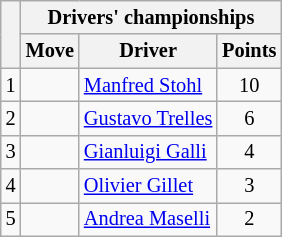<table class="wikitable" style="font-size:85%;">
<tr>
<th rowspan="2"></th>
<th colspan="3">Drivers' championships</th>
</tr>
<tr>
<th>Move</th>
<th>Driver</th>
<th>Points</th>
</tr>
<tr>
<td align="center">1</td>
<td align="center"></td>
<td> <a href='#'>Manfred Stohl</a></td>
<td align="center">10</td>
</tr>
<tr>
<td align="center">2</td>
<td align="center"></td>
<td> <a href='#'>Gustavo Trelles</a></td>
<td align="center">6</td>
</tr>
<tr>
<td align="center">3</td>
<td align="center"></td>
<td> <a href='#'>Gianluigi Galli</a></td>
<td align="center">4</td>
</tr>
<tr>
<td align="center">4</td>
<td align="center"></td>
<td> <a href='#'>Olivier Gillet</a></td>
<td align="center">3</td>
</tr>
<tr>
<td align="center">5</td>
<td align="center"></td>
<td> <a href='#'>Andrea Maselli</a></td>
<td align="center">2</td>
</tr>
</table>
